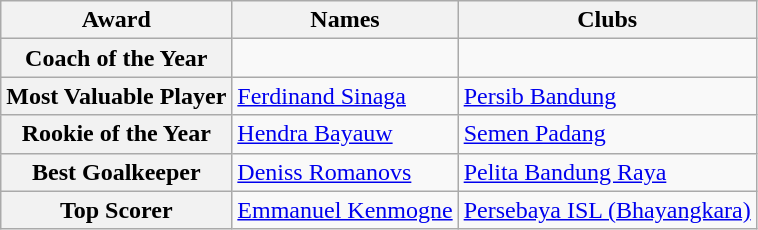<table class="wikitable">
<tr>
<th colspan="1">Award</th>
<th colspan="1">Names</th>
<th colspan="1">Clubs</th>
</tr>
<tr>
<th>Coach of the Year</th>
<td></td>
<td></td>
</tr>
<tr>
<th>Most Valuable Player</th>
<td> <a href='#'>Ferdinand Sinaga</a></td>
<td><a href='#'>Persib Bandung</a></td>
</tr>
<tr>
<th>Rookie of the Year</th>
<td> <a href='#'>Hendra Bayauw</a></td>
<td><a href='#'>Semen Padang</a></td>
</tr>
<tr>
<th>Best Goalkeeper</th>
<td> <a href='#'>Deniss Romanovs</a></td>
<td><a href='#'>Pelita Bandung Raya</a></td>
</tr>
<tr>
<th>Top Scorer</th>
<td> <a href='#'>Emmanuel Kenmogne</a></td>
<td><a href='#'>Persebaya ISL (Bhayangkara)</a></td>
</tr>
</table>
